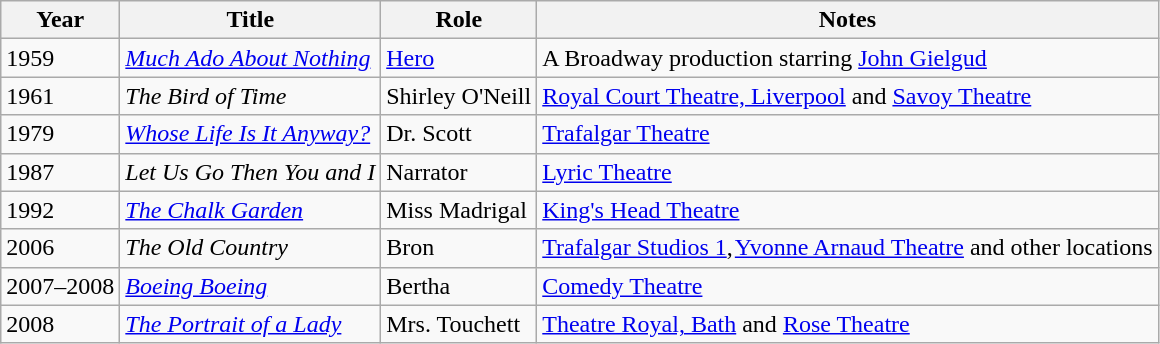<table class="wikitable">
<tr>
<th>Year</th>
<th>Title</th>
<th>Role</th>
<th>Notes</th>
</tr>
<tr>
<td>1959</td>
<td><em><a href='#'>Much Ado About Nothing</a></em></td>
<td><a href='#'>Hero</a></td>
<td>A Broadway production starring <a href='#'>John Gielgud</a></td>
</tr>
<tr>
<td>1961</td>
<td><em>The Bird of Time</em></td>
<td>Shirley O'Neill</td>
<td><a href='#'>Royal Court Theatre, Liverpool</a> and <a href='#'>Savoy Theatre</a></td>
</tr>
<tr>
<td>1979</td>
<td><a href='#'><em>Whose Life Is It Anyway?</em></a></td>
<td>Dr. Scott</td>
<td><a href='#'>Trafalgar Theatre</a></td>
</tr>
<tr>
<td>1987</td>
<td><em>Let Us Go Then You</em> <em>and I</em></td>
<td>Narrator</td>
<td><a href='#'>Lyric Theatre</a></td>
</tr>
<tr>
<td>1992</td>
<td><em><a href='#'>The Chalk Garden</a></em></td>
<td>Miss Madrigal</td>
<td><a href='#'>King's Head Theatre</a></td>
</tr>
<tr>
<td>2006</td>
<td><em>The Old Country</em></td>
<td>Bron</td>
<td><a href='#'>Trafalgar Studios 1</a>, <a href='#'>Yvonne Arnaud Theatre</a> and other locations</td>
</tr>
<tr>
<td>2007–2008</td>
<td><a href='#'><em>Boeing Boeing</em></a></td>
<td>Bertha</td>
<td><a href='#'>Comedy Theatre</a></td>
</tr>
<tr>
<td>2008</td>
<td><em><a href='#'>The Portrait of a Lady</a></em></td>
<td>Mrs. Touchett</td>
<td><a href='#'>Theatre Royal, Bath</a> and <a href='#'>Rose Theatre</a></td>
</tr>
</table>
